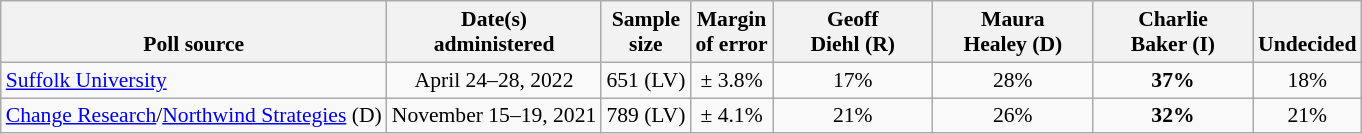<table class="wikitable" style="font-size:90%;text-align:center;">
<tr valign=bottom>
<th>Poll source</th>
<th>Date(s)<br>administered</th>
<th>Sample<br>size</th>
<th>Margin<br>of error</th>
<th style="width:100px;">Geoff<br>Diehl (R)</th>
<th style="width:100px;">Maura<br>Healey (D)</th>
<th style="width:100px;">Charlie<br>Baker (I)</th>
<th>Undecided</th>
</tr>
<tr>
<td style="text-align:left;"><a href='#'>Suffolk University</a></td>
<td>April 24–28, 2022</td>
<td>651 (LV)</td>
<td>± 3.8%</td>
<td>17%</td>
<td>28%</td>
<td><strong>37%</strong></td>
<td>18%</td>
</tr>
<tr>
<td style="text-align:left;"><a href='#'>Change Research</a>/<a href='#'>Northwind Strategies</a> (D)</td>
<td>November 15–19, 2021</td>
<td>789 (LV)</td>
<td>± 4.1%</td>
<td>21%</td>
<td>26%</td>
<td><strong>32%</strong></td>
<td>21%</td>
</tr>
</table>
